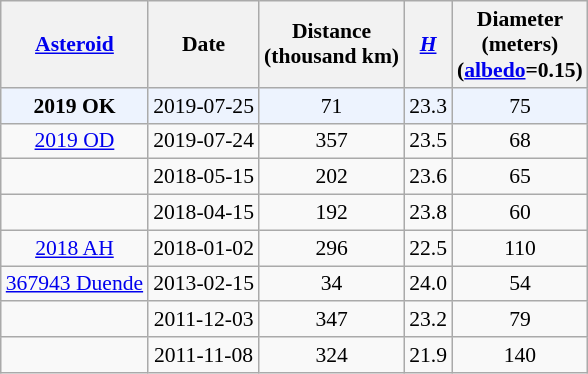<table class="wikitable sortable" style="text-align:center; font-size:0.9em;">
<tr>
<th><a href='#'>Asteroid</a></th>
<th>Date</th>
<th>Distance<br>(thousand km)</th>
<th><em><a href='#'>H</a></em></th>
<th>Diameter<br>(meters)<br>(<a href='#'>albedo</a>=0.15)</th>
</tr>
<tr bgcolor=#edf3fe>
<td><strong>2019 OK</strong></td>
<td>2019-07-25</td>
<td>71</td>
<td>23.3</td>
<td>75</td>
</tr>
<tr>
<td><a href='#'>2019 OD</a></td>
<td>2019-07-24</td>
<td>357</td>
<td>23.5</td>
<td>68</td>
</tr>
<tr>
<td></td>
<td>2018-05-15</td>
<td>202</td>
<td>23.6</td>
<td>65</td>
</tr>
<tr>
<td></td>
<td>2018-04-15</td>
<td>192</td>
<td>23.8</td>
<td>60</td>
</tr>
<tr>
<td><a href='#'>2018 AH</a></td>
<td>2018-01-02</td>
<td>296</td>
<td>22.5</td>
<td>110</td>
</tr>
<tr>
<td><a href='#'>367943 Duende</a></td>
<td>2013-02-15</td>
<td>34</td>
<td>24.0</td>
<td>54</td>
</tr>
<tr>
<td></td>
<td>2011-12-03</td>
<td>347</td>
<td>23.2</td>
<td>79</td>
</tr>
<tr>
<td></td>
<td>2011-11-08</td>
<td>324</td>
<td>21.9</td>
<td>140</td>
</tr>
</table>
